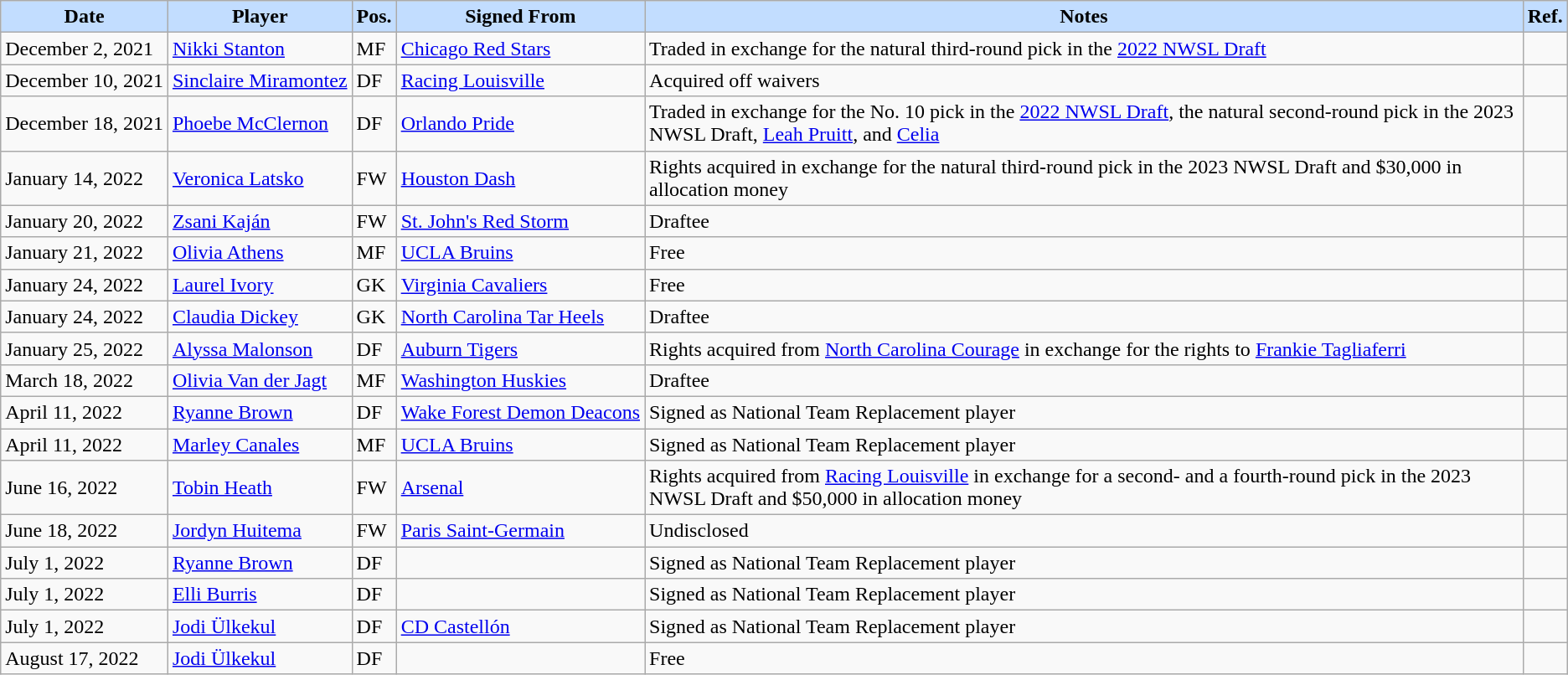<table class="wikitable" style="text-align:left;">
<tr>
<th style="background:#c2ddff">Date</th>
<th style="background:#c2ddff">Player</th>
<th style="background:#c2ddff">Pos.</th>
<th style="background:#c2ddff">Signed From</th>
<th style="background:#c2ddff">Notes</th>
<th style="background:#c2ddff">Ref.</th>
</tr>
<tr>
<td style="white-space: nowrap;">December 2, 2021</td>
<td style="white-space: nowrap;"> <a href='#'>Nikki Stanton</a></td>
<td>MF</td>
<td style="white-space: nowrap;"> <a href='#'>Chicago Red Stars</a></td>
<td>Traded in exchange for the natural third-round pick in the <a href='#'>2022 NWSL Draft</a></td>
<td></td>
</tr>
<tr>
<td style="white-space: nowrap;">December 10, 2021</td>
<td style="white-space: nowrap;"> <a href='#'>Sinclaire Miramontez</a></td>
<td>DF</td>
<td style="white-space: nowrap;"> <a href='#'>Racing Louisville</a></td>
<td>Acquired off waivers</td>
<td></td>
</tr>
<tr>
<td style="white-space: nowrap;">December 18, 2021</td>
<td style="white-space: nowrap;"> <a href='#'>Phoebe McClernon</a></td>
<td>DF</td>
<td style="white-space: nowrap;"> <a href='#'>Orlando Pride</a></td>
<td>Traded in exchange for the No. 10 pick in the <a href='#'>2022 NWSL Draft</a>, the natural second-round pick in the 2023 NWSL Draft, <a href='#'>Leah Pruitt</a>, and <a href='#'>Celia</a></td>
<td></td>
</tr>
<tr>
<td style="white-space: nowrap;">January 14, 2022</td>
<td style="white-space: nowrap;"> <a href='#'>Veronica Latsko</a></td>
<td>FW</td>
<td style="white-space: nowrap;"> <a href='#'>Houston Dash</a></td>
<td>Rights acquired in exchange for the natural third-round pick in the 2023 NWSL Draft and $30,000 in allocation money</td>
<td></td>
</tr>
<tr>
<td style="white-space: nowrap;">January 20, 2022</td>
<td style="white-space: nowrap;"> <a href='#'>Zsani Kaján</a></td>
<td>FW</td>
<td style="white-space: nowrap;"> <a href='#'>St. John's Red Storm</a></td>
<td>Draftee</td>
<td></td>
</tr>
<tr>
<td style="white-space: nowrap;">January 21, 2022</td>
<td style="white-space: nowrap;"> <a href='#'>Olivia Athens</a></td>
<td>MF</td>
<td style="white-space: nowrap;"> <a href='#'>UCLA Bruins</a></td>
<td>Free</td>
<td></td>
</tr>
<tr>
<td style="white-space: nowrap;">January 24, 2022</td>
<td style="white-space: nowrap;"> <a href='#'>Laurel Ivory</a></td>
<td>GK</td>
<td style="white-space: nowrap;"> <a href='#'>Virginia Cavaliers</a></td>
<td>Free</td>
<td></td>
</tr>
<tr>
<td style="white-space: nowrap;">January 24, 2022</td>
<td style="white-space: nowrap;"> <a href='#'>Claudia Dickey</a></td>
<td>GK</td>
<td style="white-space: nowrap;"> <a href='#'>North Carolina Tar Heels</a></td>
<td>Draftee</td>
<td></td>
</tr>
<tr>
<td style="white-space: nowrap;">January 25, 2022</td>
<td style="white-space: nowrap;"> <a href='#'>Alyssa Malonson</a></td>
<td>DF</td>
<td style="white-space: nowrap;"> <a href='#'>Auburn Tigers</a></td>
<td>Rights acquired from <a href='#'>North Carolina Courage</a> in exchange for the rights to <a href='#'>Frankie Tagliaferri</a></td>
<td></td>
</tr>
<tr>
<td style="white-space: nowrap;">March 18, 2022</td>
<td style="white-space: nowrap;"> <a href='#'>Olivia Van der Jagt</a></td>
<td>MF</td>
<td style="white-space: nowrap;"> <a href='#'>Washington Huskies</a></td>
<td>Draftee</td>
<td></td>
</tr>
<tr>
<td style="white-space: nowrap;">April 11, 2022</td>
<td style="white-space: nowrap;"> <a href='#'>Ryanne Brown</a></td>
<td>DF</td>
<td style="white-space: nowrap;"> <a href='#'>Wake Forest Demon Deacons</a></td>
<td>Signed as National Team Replacement player</td>
<td></td>
</tr>
<tr>
<td style="white-space: nowrap;">April 11, 2022</td>
<td style="white-space: nowrap;"> <a href='#'>Marley Canales</a></td>
<td>MF</td>
<td style="white-space: nowrap;"> <a href='#'>UCLA Bruins</a></td>
<td>Signed as National Team Replacement player</td>
<td></td>
</tr>
<tr>
<td style="white-space: nowrap;">June 16, 2022</td>
<td style="white-space: nowrap;"> <a href='#'>Tobin Heath</a></td>
<td>FW</td>
<td style="white-space: nowrap;"> <a href='#'>Arsenal</a></td>
<td>Rights acquired from <a href='#'>Racing Louisville</a> in exchange for a second- and a fourth-round pick in the 2023 NWSL Draft and $50,000 in allocation money</td>
<td></td>
</tr>
<tr>
<td style="white-space: nowrap;">June 18, 2022</td>
<td style="white-space: nowrap;"> <a href='#'>Jordyn Huitema</a></td>
<td>FW</td>
<td style="white-space: nowrap;"> <a href='#'>Paris Saint-Germain</a></td>
<td>Undisclosed</td>
<td></td>
</tr>
<tr>
<td style="white-space: nowrap;">July 1, 2022</td>
<td style="white-space: nowrap;"> <a href='#'>Ryanne Brown</a></td>
<td>DF</td>
<td style="white-space: nowrap;"></td>
<td>Signed as National Team Replacement player</td>
<td></td>
</tr>
<tr>
<td style="white-space: nowrap;">July 1, 2022</td>
<td style="white-space: nowrap;"> <a href='#'>Elli Burris</a></td>
<td>DF</td>
<td style="white-space: nowrap;"></td>
<td>Signed as National Team Replacement player</td>
<td></td>
</tr>
<tr>
<td style="white-space: nowrap;">July 1, 2022</td>
<td style="white-space: nowrap;"> <a href='#'>Jodi Ülkekul</a></td>
<td>DF</td>
<td style="white-space: nowrap;"> <a href='#'>CD Castellón</a></td>
<td>Signed as National Team Replacement player</td>
<td></td>
</tr>
<tr>
<td style="white-space: nowrap;">August 17, 2022</td>
<td style="white-space: nowrap;"> <a href='#'>Jodi Ülkekul</a></td>
<td>DF</td>
<td style="white-space: nowrap;"></td>
<td>Free</td>
<td></td>
</tr>
</table>
